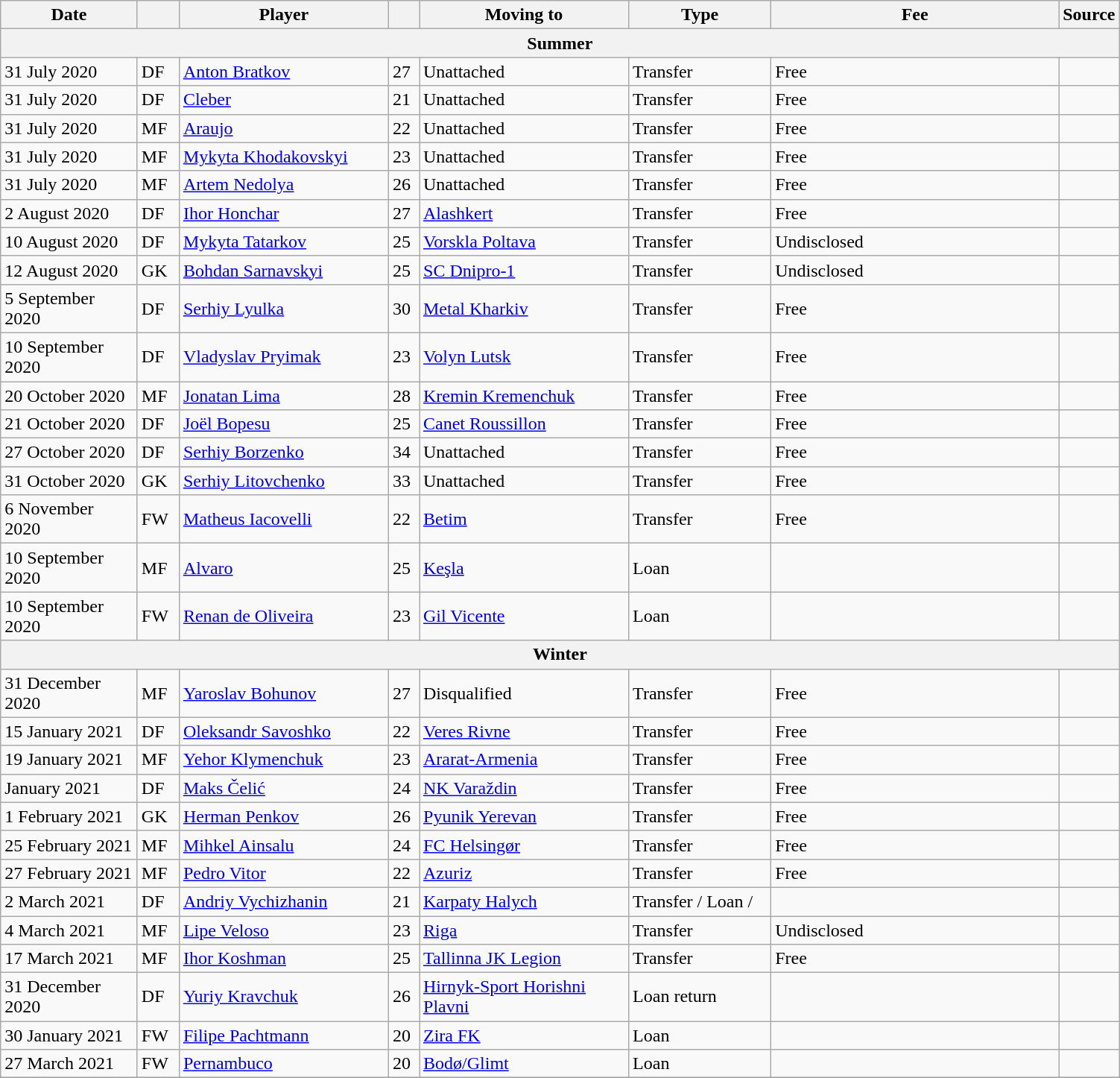<table class="wikitable sortable">
<tr>
<th style="width:115px;">Date</th>
<th style="width:30px;"></th>
<th style="width:180px;">Player</th>
<th style="width:20px;"></th>
<th style="width:180px;">Moving to</th>
<th style="width:120px;" class="unsortable">Type</th>
<th style="width:250px;" class="unsortable">Fee</th>
<th style="width:20px;">Source</th>
</tr>
<tr>
<th colspan=8>Summer</th>
</tr>
<tr>
<td>31 July 2020</td>
<td>DF</td>
<td> <a href='#'>Anton Bratkov</a></td>
<td>27</td>
<td>Unattached</td>
<td>Transfer</td>
<td>Free</td>
<td></td>
</tr>
<tr>
<td>31 July 2020</td>
<td>DF</td>
<td> <a href='#'>Cleber</a></td>
<td>21</td>
<td>Unattached</td>
<td>Transfer</td>
<td>Free</td>
<td></td>
</tr>
<tr>
<td>31 July 2020</td>
<td>MF</td>
<td> <a href='#'>Araujo</a></td>
<td>22</td>
<td>Unattached</td>
<td>Transfer</td>
<td>Free</td>
<td></td>
</tr>
<tr>
<td>31 July 2020</td>
<td>MF</td>
<td> <a href='#'>Mykyta Khodakovskyi</a></td>
<td>23</td>
<td>Unattached</td>
<td>Transfer</td>
<td>Free</td>
<td></td>
</tr>
<tr>
<td>31 July 2020</td>
<td>MF</td>
<td> <a href='#'>Artem Nedolya</a></td>
<td>26</td>
<td>Unattached</td>
<td>Transfer</td>
<td>Free</td>
<td></td>
</tr>
<tr>
<td>2 August 2020</td>
<td>DF</td>
<td> <a href='#'>Ihor Honchar</a></td>
<td>27</td>
<td> <a href='#'>Alashkert</a></td>
<td>Transfer</td>
<td>Free</td>
<td></td>
</tr>
<tr>
<td>10 August 2020</td>
<td>DF</td>
<td> <a href='#'>Mykyta Tatarkov</a></td>
<td>25</td>
<td> <a href='#'>Vorskla Poltava</a></td>
<td>Transfer</td>
<td>Undisclosed</td>
<td></td>
</tr>
<tr>
<td>12 August 2020</td>
<td>GK</td>
<td> <a href='#'>Bohdan Sarnavskyi</a></td>
<td>25</td>
<td> <a href='#'>SC Dnipro-1</a></td>
<td>Transfer</td>
<td>Undisclosed</td>
<td></td>
</tr>
<tr>
<td>5 September 2020</td>
<td>DF</td>
<td> <a href='#'>Serhiy Lyulka</a></td>
<td>30</td>
<td> <a href='#'>Metal Kharkiv</a></td>
<td>Transfer</td>
<td>Free</td>
<td></td>
</tr>
<tr>
<td>10 September 2020</td>
<td>DF</td>
<td> <a href='#'>Vladyslav Pryimak</a></td>
<td>23</td>
<td> <a href='#'>Volyn Lutsk</a></td>
<td>Transfer</td>
<td>Free</td>
<td></td>
</tr>
<tr>
<td>20 October 2020</td>
<td>MF</td>
<td> <a href='#'>Jonatan Lima</a></td>
<td>28</td>
<td> <a href='#'>Kremin Kremenchuk</a></td>
<td>Transfer</td>
<td>Free</td>
<td></td>
</tr>
<tr>
<td>21 October 2020</td>
<td>DF</td>
<td> <a href='#'>Joël Bopesu</a></td>
<td>25</td>
<td> <a href='#'>Canet Roussillon</a></td>
<td>Transfer</td>
<td>Free</td>
<td></td>
</tr>
<tr>
<td>27 October 2020</td>
<td>DF</td>
<td> <a href='#'>Serhiy Borzenko</a></td>
<td>34</td>
<td>Unattached</td>
<td>Transfer</td>
<td>Free</td>
<td></td>
</tr>
<tr>
<td>31 October 2020</td>
<td>GK</td>
<td> <a href='#'>Serhiy Litovchenko</a></td>
<td>33</td>
<td>Unattached</td>
<td>Transfer</td>
<td>Free</td>
<td></td>
</tr>
<tr>
<td>6 November 2020</td>
<td>FW</td>
<td> <a href='#'>Matheus Iacovelli</a></td>
<td>22</td>
<td> <a href='#'>Betim</a></td>
<td>Transfer</td>
<td>Free</td>
<td></td>
</tr>
<tr>
<td>10 September 2020</td>
<td>MF</td>
<td> <a href='#'>Alvaro</a></td>
<td>25</td>
<td> <a href='#'>Keşla</a></td>
<td>Loan</td>
<td></td>
<td></td>
</tr>
<tr>
<td>10 September 2020</td>
<td>FW</td>
<td> <a href='#'>Renan de Oliveira</a></td>
<td>23</td>
<td> <a href='#'>Gil Vicente</a></td>
<td>Loan</td>
<td></td>
<td></td>
</tr>
<tr>
<th colspan=8>Winter</th>
</tr>
<tr>
<td>31 December 2020</td>
<td>MF</td>
<td> <a href='#'>Yaroslav Bohunov</a></td>
<td>27</td>
<td>Disqualified</td>
<td>Transfer</td>
<td>Free</td>
<td></td>
</tr>
<tr>
<td>15 January 2021</td>
<td>DF</td>
<td> <a href='#'>Oleksandr Savoshko</a></td>
<td>22</td>
<td> <a href='#'>Veres Rivne</a></td>
<td>Transfer</td>
<td>Free</td>
<td></td>
</tr>
<tr>
<td>19 January 2021</td>
<td>MF</td>
<td> <a href='#'>Yehor Klymenchuk</a></td>
<td>23</td>
<td> <a href='#'>Ararat-Armenia</a></td>
<td>Transfer</td>
<td>Free</td>
<td></td>
</tr>
<tr>
<td>January 2021</td>
<td>DF</td>
<td> <a href='#'>Maks Čelić</a></td>
<td>24</td>
<td> <a href='#'>NK Varaždin</a></td>
<td>Transfer</td>
<td>Free</td>
<td></td>
</tr>
<tr>
<td>1 February 2021</td>
<td>GK</td>
<td> <a href='#'>Herman Penkov</a></td>
<td>26</td>
<td> <a href='#'>Pyunik Yerevan</a></td>
<td>Transfer</td>
<td>Free</td>
<td></td>
</tr>
<tr>
<td>25 February 2021</td>
<td>MF</td>
<td> <a href='#'>Mihkel Ainsalu</a></td>
<td>24</td>
<td> <a href='#'>FC Helsingør</a></td>
<td>Transfer</td>
<td>Free</td>
<td></td>
</tr>
<tr>
<td>27 February 2021</td>
<td>MF</td>
<td> <a href='#'>Pedro Vitor</a></td>
<td>22</td>
<td> <a href='#'>Azuriz</a></td>
<td>Transfer</td>
<td>Free</td>
<td></td>
</tr>
<tr>
<td>2 March 2021</td>
<td>DF</td>
<td> <a href='#'>Andriy Vychizhanin</a></td>
<td>21</td>
<td> <a href='#'>Karpaty Halych</a></td>
<td>Transfer / Loan /</td>
<td></td>
<td></td>
</tr>
<tr>
<td>4 March 2021</td>
<td>MF</td>
<td> <a href='#'>Lipe Veloso</a></td>
<td>23</td>
<td> <a href='#'>Riga</a></td>
<td>Transfer</td>
<td>Undisclosed</td>
<td></td>
</tr>
<tr>
<td>17 March 2021</td>
<td>MF</td>
<td> <a href='#'>Ihor Koshman</a></td>
<td>25</td>
<td> <a href='#'>Tallinna JK Legion</a></td>
<td>Transfer</td>
<td>Free</td>
<td></td>
</tr>
<tr>
<td>31 December 2020</td>
<td>DF</td>
<td> <a href='#'>Yuriy Kravchuk</a></td>
<td>26</td>
<td> <a href='#'>Hirnyk-Sport Horishni Plavni</a></td>
<td>Loan return</td>
<td></td>
<td></td>
</tr>
<tr>
<td>30 January 2021</td>
<td>FW</td>
<td> <a href='#'>Filipe Pachtmann</a></td>
<td>20</td>
<td> <a href='#'>Zira FK</a></td>
<td>Loan</td>
<td></td>
<td></td>
</tr>
<tr>
<td>27 March 2021</td>
<td>FW</td>
<td> <a href='#'>Pernambuco</a></td>
<td>20</td>
<td> <a href='#'>Bodø/Glimt</a></td>
<td>Loan</td>
<td></td>
<td></td>
</tr>
<tr>
</tr>
</table>
